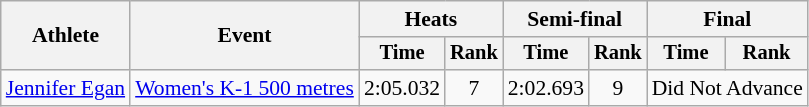<table class="wikitable" style="font-size:90%;text-align:center">
<tr>
<th rowspan="2">Athlete</th>
<th rowspan="2">Event</th>
<th colspan="2">Heats</th>
<th colspan="2">Semi-final</th>
<th colspan="2">Final</th>
</tr>
<tr style="font-size:95%">
<th>Time</th>
<th>Rank</th>
<th>Time</th>
<th>Rank</th>
<th>Time</th>
<th>Rank</th>
</tr>
<tr>
<td><a href='#'>Jennifer Egan</a></td>
<td><a href='#'>Women's K-1 500 metres</a></td>
<td>2:05.032</td>
<td>7</td>
<td>2:02.693</td>
<td>9</td>
<td colspan="2">Did Not Advance</td>
</tr>
</table>
